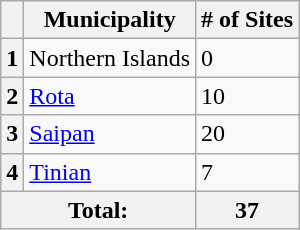<table class="wikitable sortable">
<tr>
<th></th>
<th><strong>Municipality</strong></th>
<th><strong># of Sites</strong></th>
</tr>
<tr ->
<th>1</th>
<td>Northern Islands</td>
<td>0</td>
</tr>
<tr ->
<th>2</th>
<td><a href='#'>Rota</a></td>
<td>10</td>
</tr>
<tr ->
<th>3</th>
<td><a href='#'>Saipan</a></td>
<td>20</td>
</tr>
<tr ->
<th>4</th>
<td><a href='#'>Tinian</a></td>
<td>7</td>
</tr>
<tr class="sortbottom">
<th colspan="2">Total:</th>
<th>37</th>
</tr>
</table>
